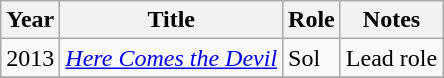<table class="wikitable sortable">
<tr>
<th>Year</th>
<th>Title</th>
<th>Role</th>
<th class="unsortable">Notes</th>
</tr>
<tr>
<td>2013</td>
<td><em><a href='#'>Here Comes the Devil</a></em></td>
<td>Sol</td>
<td>Lead role</td>
</tr>
<tr>
</tr>
</table>
